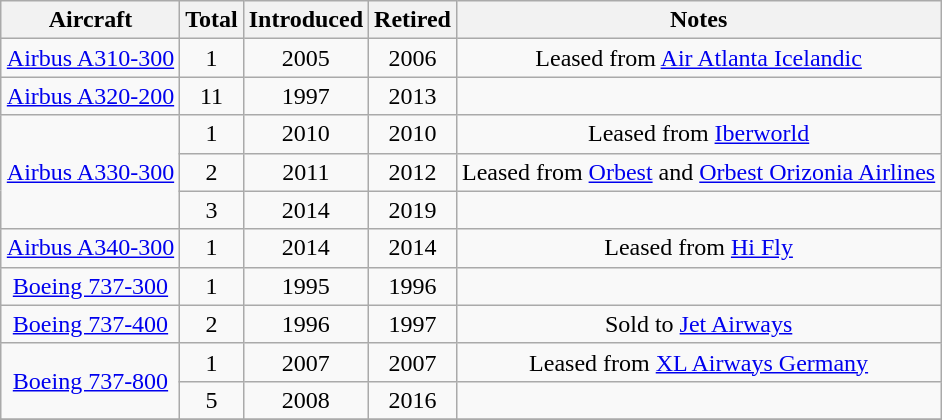<table class="wikitable" style="margin:0.5em auto; text-align:center">
<tr>
<th>Aircraft</th>
<th>Total</th>
<th>Introduced</th>
<th>Retired</th>
<th>Notes</th>
</tr>
<tr>
<td><a href='#'>Airbus A310-300</a></td>
<td>1</td>
<td>2005</td>
<td>2006</td>
<td>Leased from <a href='#'>Air Atlanta Icelandic</a></td>
</tr>
<tr>
<td><a href='#'>Airbus A320-200</a></td>
<td>11</td>
<td>1997</td>
<td>2013</td>
<td></td>
</tr>
<tr>
<td rowspan=3><a href='#'>Airbus A330-300</a></td>
<td>1</td>
<td>2010</td>
<td>2010</td>
<td>Leased from <a href='#'>Iberworld</a></td>
</tr>
<tr>
<td>2</td>
<td>2011</td>
<td>2012</td>
<td>Leased from <a href='#'>Orbest</a> and <a href='#'>Orbest Orizonia Airlines</a></td>
</tr>
<tr>
<td>3</td>
<td>2014</td>
<td>2019</td>
<td></td>
</tr>
<tr>
<td><a href='#'>Airbus A340-300</a></td>
<td>1</td>
<td>2014</td>
<td>2014</td>
<td>Leased from <a href='#'>Hi Fly</a></td>
</tr>
<tr>
<td><a href='#'>Boeing 737-300</a></td>
<td>1</td>
<td>1995</td>
<td>1996</td>
<td></td>
</tr>
<tr>
<td><a href='#'>Boeing 737-400</a></td>
<td>2</td>
<td>1996</td>
<td>1997</td>
<td>Sold to <a href='#'>Jet Airways</a></td>
</tr>
<tr>
<td rowspan=2><a href='#'>Boeing 737-800</a></td>
<td>1</td>
<td>2007</td>
<td>2007</td>
<td>Leased from <a href='#'>XL Airways Germany</a></td>
</tr>
<tr>
<td>5</td>
<td>2008</td>
<td>2016</td>
<td></td>
</tr>
<tr>
</tr>
</table>
